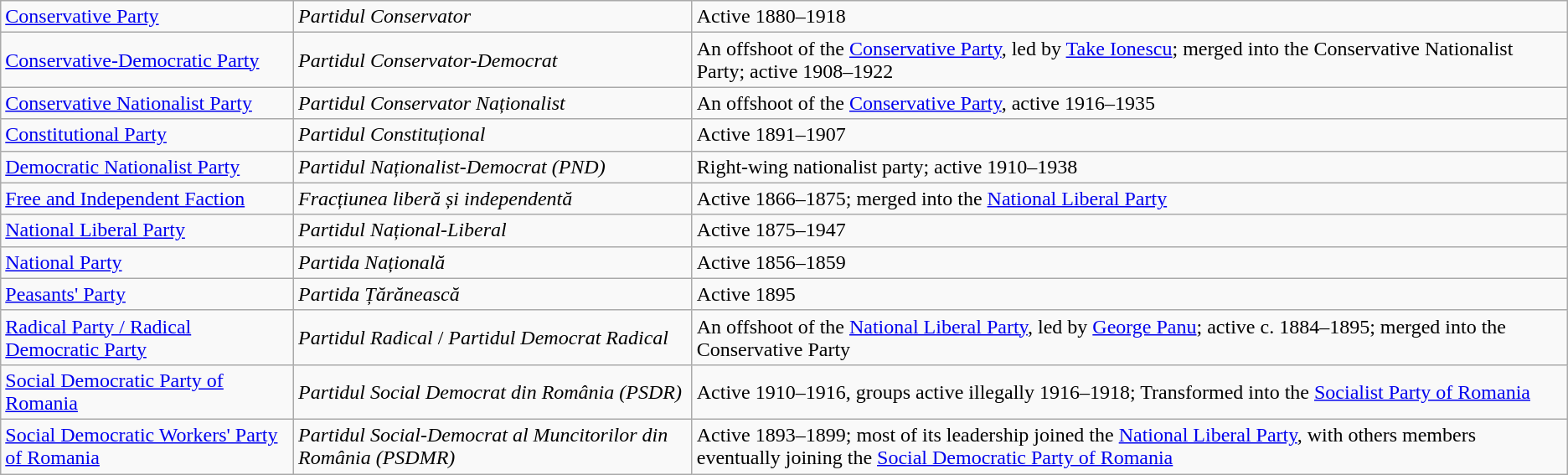<table class=wikitable>
<tr>
<td><a href='#'>Conservative Party</a></td>
<td><em>Partidul Conservator</em></td>
<td>Active 1880–1918</td>
</tr>
<tr>
<td><a href='#'>Conservative-Democratic Party</a></td>
<td><em>Partidul Conservator-Democrat</em></td>
<td>An offshoot of the <a href='#'>Conservative Party</a>, led by <a href='#'>Take Ionescu</a>; merged into the Conservative Nationalist Party; active 1908–1922</td>
</tr>
<tr>
<td><a href='#'>Conservative Nationalist Party</a></td>
<td><em>Partidul Conservator Naționalist</em></td>
<td>An offshoot of the <a href='#'>Conservative Party</a>, active 1916–1935</td>
</tr>
<tr>
<td><a href='#'>Constitutional Party</a></td>
<td><em>Partidul Constituțional</em></td>
<td>Active 1891–1907</td>
</tr>
<tr>
<td><a href='#'>Democratic Nationalist Party</a></td>
<td><em>Partidul Naționalist-Democrat (PND)</em></td>
<td>Right-wing nationalist party; active 1910–1938</td>
</tr>
<tr>
<td><a href='#'>Free and Independent Faction</a></td>
<td><em>Fracțiunea liberă și independentă</em></td>
<td>Active 1866–1875; merged into the <a href='#'>National Liberal Party</a></td>
</tr>
<tr>
<td><a href='#'>National Liberal Party</a></td>
<td><em>Partidul Național-Liberal</em></td>
<td>Active 1875–1947</td>
</tr>
<tr>
<td><a href='#'>National Party</a></td>
<td><em>Partida Națională</em></td>
<td>Active 1856–1859</td>
</tr>
<tr>
<td><a href='#'>Peasants' Party</a></td>
<td><em>Partida Țărănească</em></td>
<td>Active 1895</td>
</tr>
<tr>
<td><a href='#'>Radical Party / Radical Democratic Party</a></td>
<td><em>Partidul Radical</em> / <em>Partidul Democrat Radical</em></td>
<td>An offshoot of the <a href='#'>National Liberal Party</a>, led by <a href='#'>George Panu</a>; active c. 1884–1895; merged into the Conservative Party</td>
</tr>
<tr>
<td><a href='#'>Social Democratic Party of Romania</a></td>
<td><em>Partidul Social Democrat din România (PSDR)</em></td>
<td>Active 1910–1916, groups active illegally 1916–1918; Transformed into the <a href='#'>Socialist Party of Romania</a></td>
</tr>
<tr>
<td><a href='#'>Social Democratic Workers' Party of Romania</a></td>
<td><em>Partidul Social-Democrat al Muncitorilor din România (PSDMR)</em></td>
<td>Active 1893–1899; most of its leadership joined the <a href='#'>National Liberal Party</a>, with others members eventually joining the <a href='#'>Social Democratic Party of Romania</a></td>
</tr>
</table>
